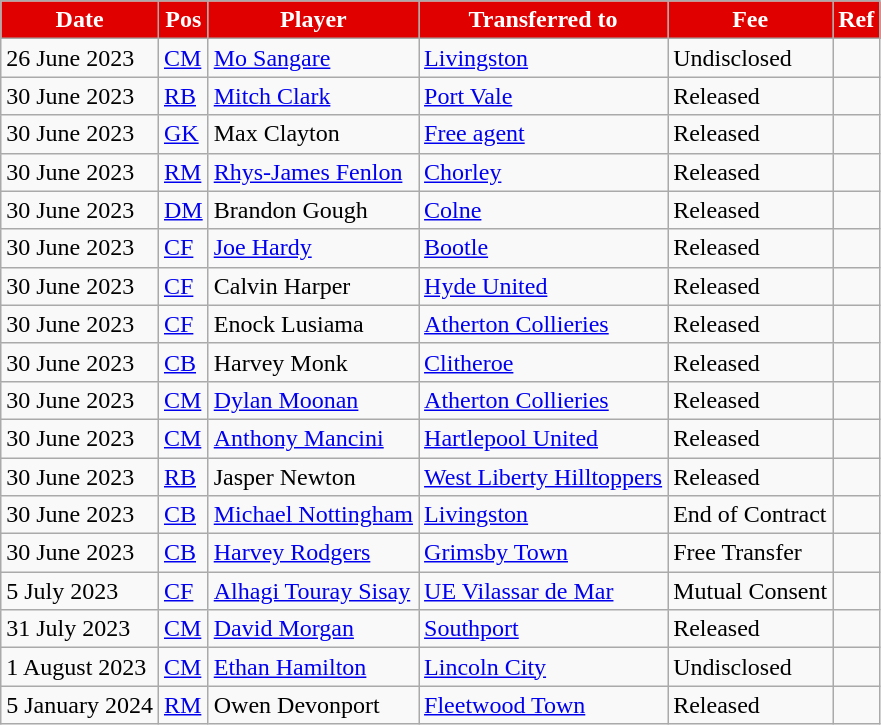<table class="wikitable plainrowheaders sortable">
<tr>
<th style="color:#ffffff; background:#E00000;">Date</th>
<th style="color:#ffffff; background:#E00000;">Pos</th>
<th style="color:#ffffff; background:#E00000;">Player</th>
<th style="color:#ffffff; background:#E00000;">Transferred to</th>
<th style="color:#ffffff; background:#E00000;">Fee</th>
<th style="color:#ffffff; background:#E00000;">Ref</th>
</tr>
<tr>
<td>26 June 2023</td>
<td><a href='#'>CM</a></td>
<td> <a href='#'>Mo Sangare</a></td>
<td> <a href='#'>Livingston</a></td>
<td>Undisclosed</td>
<td></td>
</tr>
<tr>
<td>30 June 2023</td>
<td><a href='#'>RB</a></td>
<td> <a href='#'>Mitch Clark</a></td>
<td> <a href='#'>Port Vale</a></td>
<td>Released</td>
<td></td>
</tr>
<tr>
<td>30 June 2023</td>
<td><a href='#'>GK</a></td>
<td> Max Clayton</td>
<td> <a href='#'>Free agent</a></td>
<td>Released</td>
<td></td>
</tr>
<tr>
<td>30 June 2023</td>
<td><a href='#'>RM</a></td>
<td> <a href='#'>Rhys-James Fenlon</a></td>
<td> <a href='#'>Chorley</a></td>
<td>Released</td>
<td></td>
</tr>
<tr>
<td>30 June 2023</td>
<td><a href='#'>DM</a></td>
<td> Brandon Gough</td>
<td> <a href='#'>Colne</a></td>
<td>Released</td>
<td></td>
</tr>
<tr>
<td>30 June 2023</td>
<td><a href='#'>CF</a></td>
<td> <a href='#'>Joe Hardy</a></td>
<td> <a href='#'>Bootle</a></td>
<td>Released</td>
<td></td>
</tr>
<tr>
<td>30 June 2023</td>
<td><a href='#'>CF</a></td>
<td> Calvin Harper</td>
<td> <a href='#'>Hyde United</a></td>
<td>Released</td>
<td></td>
</tr>
<tr>
<td>30 June 2023</td>
<td><a href='#'>CF</a></td>
<td> Enock Lusiama</td>
<td> <a href='#'>Atherton Collieries</a></td>
<td>Released</td>
<td></td>
</tr>
<tr>
<td>30 June 2023</td>
<td><a href='#'>CB</a></td>
<td> Harvey Monk</td>
<td> <a href='#'>Clitheroe</a></td>
<td>Released</td>
<td></td>
</tr>
<tr>
<td>30 June 2023</td>
<td><a href='#'>CM</a></td>
<td> <a href='#'>Dylan Moonan</a></td>
<td> <a href='#'>Atherton Collieries</a></td>
<td>Released</td>
<td></td>
</tr>
<tr>
<td>30 June 2023</td>
<td><a href='#'>CM</a></td>
<td> <a href='#'>Anthony Mancini</a></td>
<td> <a href='#'>Hartlepool United</a></td>
<td>Released</td>
<td></td>
</tr>
<tr>
<td>30 June 2023</td>
<td><a href='#'>RB</a></td>
<td> Jasper Newton</td>
<td> <a href='#'>West Liberty Hilltoppers</a></td>
<td>Released</td>
<td></td>
</tr>
<tr>
<td>30 June 2023</td>
<td><a href='#'>CB</a></td>
<td> <a href='#'>Michael Nottingham</a></td>
<td> <a href='#'>Livingston</a></td>
<td>End of Contract</td>
<td></td>
</tr>
<tr>
<td>30 June 2023</td>
<td><a href='#'>CB</a></td>
<td> <a href='#'>Harvey Rodgers</a></td>
<td> <a href='#'>Grimsby Town</a></td>
<td>Free Transfer</td>
<td></td>
</tr>
<tr>
<td>5 July 2023</td>
<td><a href='#'>CF</a></td>
<td> <a href='#'>Alhagi Touray Sisay</a></td>
<td> <a href='#'>UE Vilassar de Mar</a></td>
<td>Mutual Consent</td>
<td></td>
</tr>
<tr>
<td>31 July 2023</td>
<td><a href='#'>CM</a></td>
<td> <a href='#'>David Morgan</a></td>
<td> <a href='#'>Southport</a></td>
<td>Released</td>
<td></td>
</tr>
<tr>
<td>1 August 2023</td>
<td><a href='#'>CM</a></td>
<td> <a href='#'>Ethan Hamilton</a></td>
<td> <a href='#'>Lincoln City</a></td>
<td>Undisclosed</td>
<td></td>
</tr>
<tr>
<td>5 January 2024</td>
<td><a href='#'>RM</a></td>
<td> Owen Devonport</td>
<td> <a href='#'>Fleetwood Town</a></td>
<td>Released</td>
<td></td>
</tr>
</table>
